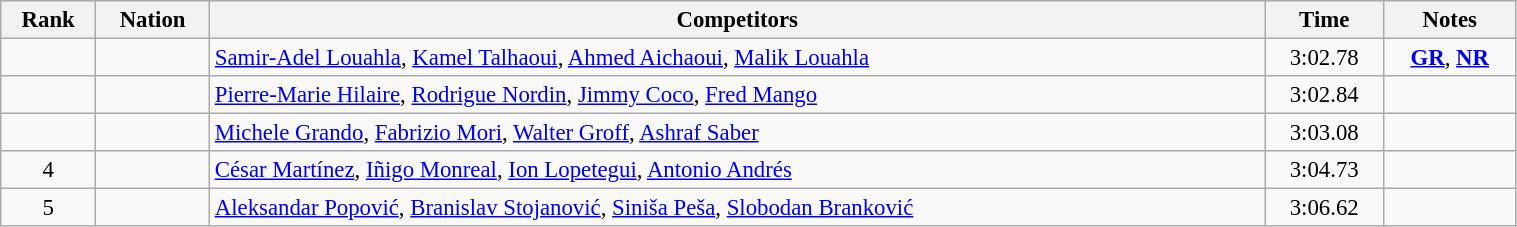<table class="wikitable sortable" width=80% style="text-align:center; font-size:95%">
<tr>
<th>Rank</th>
<th>Nation</th>
<th>Competitors</th>
<th>Time</th>
<th>Notes</th>
</tr>
<tr>
<td></td>
<td align=left></td>
<td align=left><a href='#'>Samir-Adel Louahla</a>, <a href='#'>Kamel Talhaoui</a>, <a href='#'>Ahmed Aichaoui</a>, <a href='#'>Malik Louahla</a></td>
<td>3:02.78</td>
<td><strong><a href='#'>GR</a></strong>, <strong><a href='#'>NR</a></strong></td>
</tr>
<tr>
<td></td>
<td align=left></td>
<td align=left><a href='#'>Pierre-Marie Hilaire</a>, <a href='#'>Rodrigue Nordin</a>, <a href='#'>Jimmy Coco</a>, <a href='#'>Fred Mango</a></td>
<td>3:02.84</td>
<td></td>
</tr>
<tr>
<td></td>
<td align=left></td>
<td align=left><a href='#'>Michele Grando</a>, <a href='#'>Fabrizio Mori</a>, <a href='#'>Walter Groff</a>, <a href='#'>Ashraf Saber</a></td>
<td>3:03.08</td>
<td></td>
</tr>
<tr>
<td>4</td>
<td align=left></td>
<td align=left><a href='#'>César Martínez</a>, <a href='#'>Iñigo Monreal</a>, <a href='#'>Ion Lopetegui</a>, <a href='#'>Antonio Andrés</a></td>
<td>3:04.73</td>
<td></td>
</tr>
<tr>
<td>5</td>
<td align=left></td>
<td align=left><a href='#'>Aleksandar Popović</a>, <a href='#'>Branislav Stojanović</a>, <a href='#'>Siniša Peša</a>, <a href='#'>Slobodan Branković</a></td>
<td>3:06.62</td>
<td></td>
</tr>
</table>
